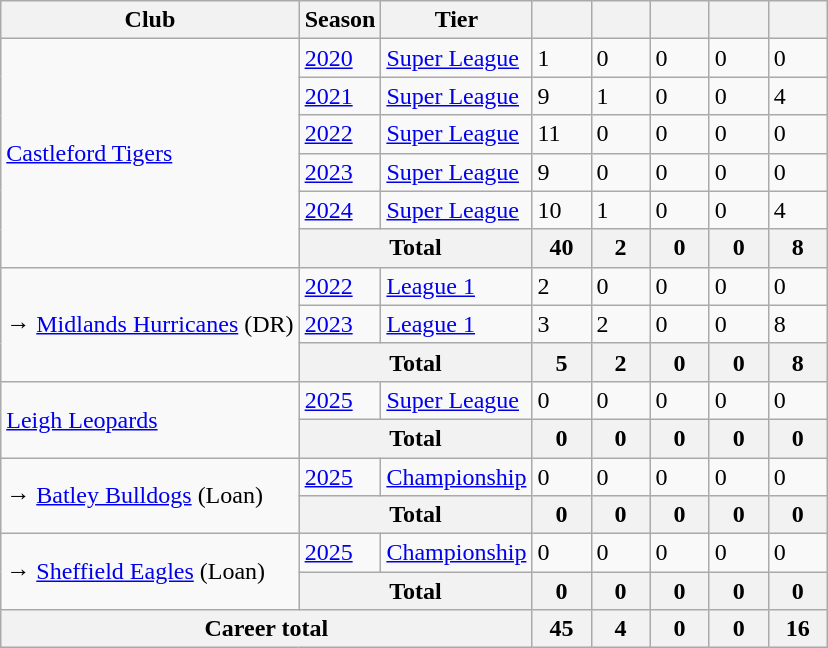<table class="wikitable defaultcenter">
<tr>
<th>Club</th>
<th>Season</th>
<th>Tier</th>
<th style="width:2em;"></th>
<th style="width:2em;"></th>
<th style="width:2em;"></th>
<th style="width:2em;"></th>
<th style="width:2em;"></th>
</tr>
<tr>
<td rowspan="6" style="text-align:left;"> <a href='#'>Castleford Tigers</a></td>
<td><a href='#'>2020</a></td>
<td><a href='#'>Super League</a></td>
<td>1</td>
<td>0</td>
<td>0</td>
<td>0</td>
<td>0</td>
</tr>
<tr>
<td><a href='#'>2021</a></td>
<td><a href='#'>Super League</a></td>
<td>9</td>
<td>1</td>
<td>0</td>
<td>0</td>
<td>4</td>
</tr>
<tr>
<td><a href='#'>2022</a></td>
<td><a href='#'>Super League</a></td>
<td>11</td>
<td>0</td>
<td>0</td>
<td>0</td>
<td>0</td>
</tr>
<tr>
<td><a href='#'>2023</a></td>
<td><a href='#'>Super League</a></td>
<td>9</td>
<td>0</td>
<td>0</td>
<td>0</td>
<td>0</td>
</tr>
<tr>
<td><a href='#'>2024</a></td>
<td><a href='#'>Super League</a></td>
<td>10</td>
<td>1</td>
<td>0</td>
<td>0</td>
<td>4</td>
</tr>
<tr>
<th colspan="2">Total</th>
<th>40</th>
<th>2</th>
<th>0</th>
<th>0</th>
<th>8</th>
</tr>
<tr>
<td rowspan="3" style="text-align:left;">→  <a href='#'>Midlands Hurricanes</a> (DR)</td>
<td><a href='#'>2022</a></td>
<td><a href='#'>League 1</a></td>
<td>2</td>
<td>0</td>
<td>0</td>
<td>0</td>
<td>0</td>
</tr>
<tr>
<td><a href='#'>2023</a></td>
<td><a href='#'>League 1</a></td>
<td>3</td>
<td>2</td>
<td>0</td>
<td>0</td>
<td>8</td>
</tr>
<tr>
<th colspan="2">Total</th>
<th>5</th>
<th>2</th>
<th>0</th>
<th>0</th>
<th>8</th>
</tr>
<tr>
<td rowspan="2" style="text-align:left;"> <a href='#'>Leigh Leopards</a></td>
<td><a href='#'>2025</a></td>
<td><a href='#'>Super League</a></td>
<td>0</td>
<td>0</td>
<td>0</td>
<td>0</td>
<td>0</td>
</tr>
<tr>
<th colspan="2">Total</th>
<th>0</th>
<th>0</th>
<th>0</th>
<th>0</th>
<th>0</th>
</tr>
<tr>
<td rowspan="2" style="text-align:left;">→  <a href='#'>Batley Bulldogs</a> (Loan)</td>
<td><a href='#'>2025</a></td>
<td><a href='#'>Championship</a></td>
<td>0</td>
<td>0</td>
<td>0</td>
<td>0</td>
<td>0</td>
</tr>
<tr>
<th colspan="2">Total</th>
<th>0</th>
<th>0</th>
<th>0</th>
<th>0</th>
<th>0</th>
</tr>
<tr>
<td rowspan="2" style="text-align:left;">→  <a href='#'>Sheffield Eagles</a> (Loan)</td>
<td><a href='#'>2025</a></td>
<td><a href='#'>Championship</a></td>
<td>0</td>
<td>0</td>
<td>0</td>
<td>0</td>
<td>0</td>
</tr>
<tr>
<th colspan="2">Total</th>
<th>0</th>
<th>0</th>
<th>0</th>
<th>0</th>
<th>0</th>
</tr>
<tr>
<th colspan="3">Career total</th>
<th>45</th>
<th>4</th>
<th>0</th>
<th>0</th>
<th>16</th>
</tr>
</table>
